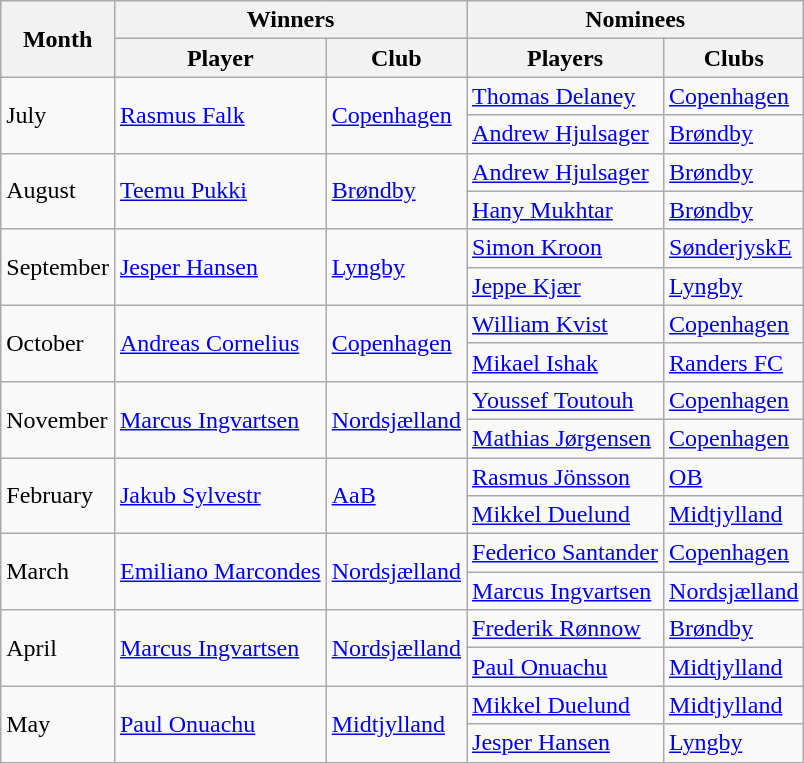<table class="wikitable">
<tr>
<th rowspan="2">Month</th>
<th colspan="2">Winners</th>
<th colspan="2">Nominees</th>
</tr>
<tr>
<th>Player</th>
<th>Club</th>
<th>Players</th>
<th>Clubs</th>
</tr>
<tr>
<td rowspan="2">July</td>
<td rowspan="2"> <a href='#'>Rasmus Falk</a></td>
<td rowspan="2"><a href='#'>Copenhagen</a></td>
<td> <a href='#'>Thomas Delaney</a></td>
<td><a href='#'>Copenhagen</a></td>
</tr>
<tr>
<td> <a href='#'>Andrew Hjulsager</a></td>
<td><a href='#'>Brøndby</a></td>
</tr>
<tr>
<td rowspan="2">August</td>
<td rowspan="2"> <a href='#'>Teemu Pukki</a></td>
<td rowspan="2"><a href='#'>Brøndby</a></td>
<td> <a href='#'>Andrew Hjulsager</a></td>
<td><a href='#'>Brøndby</a></td>
</tr>
<tr>
<td> <a href='#'>Hany Mukhtar</a></td>
<td><a href='#'>Brøndby</a></td>
</tr>
<tr>
<td rowspan="2">September</td>
<td rowspan="2"> <a href='#'>Jesper Hansen</a></td>
<td rowspan="2"><a href='#'>Lyngby</a></td>
<td> <a href='#'>Simon Kroon</a></td>
<td><a href='#'>SønderjyskE</a></td>
</tr>
<tr>
<td> <a href='#'>Jeppe Kjær</a></td>
<td><a href='#'>Lyngby</a></td>
</tr>
<tr>
<td rowspan="2">October</td>
<td rowspan="2"> <a href='#'>Andreas Cornelius</a></td>
<td rowspan="2"><a href='#'>Copenhagen</a></td>
<td> <a href='#'>William Kvist</a></td>
<td><a href='#'>Copenhagen</a></td>
</tr>
<tr>
<td> <a href='#'>Mikael Ishak</a></td>
<td><a href='#'>Randers FC</a></td>
</tr>
<tr>
<td rowspan="2">November</td>
<td rowspan="2"> <a href='#'>Marcus Ingvartsen</a></td>
<td rowspan="2"><a href='#'>Nordsjælland</a></td>
<td> <a href='#'>Youssef Toutouh</a></td>
<td><a href='#'>Copenhagen</a></td>
</tr>
<tr>
<td> <a href='#'>Mathias Jørgensen</a></td>
<td><a href='#'>Copenhagen</a></td>
</tr>
<tr>
<td rowspan="2">February</td>
<td rowspan="2"> <a href='#'>Jakub Sylvestr</a></td>
<td rowspan="2"><a href='#'>AaB</a></td>
<td> <a href='#'>Rasmus Jönsson</a></td>
<td><a href='#'>OB</a></td>
</tr>
<tr>
<td> <a href='#'>Mikkel Duelund</a></td>
<td><a href='#'>Midtjylland</a></td>
</tr>
<tr>
<td rowspan="2">March</td>
<td rowspan="2"> <a href='#'>Emiliano Marcondes</a></td>
<td rowspan="2"><a href='#'>Nordsjælland</a></td>
<td> <a href='#'>Federico Santander</a></td>
<td><a href='#'>Copenhagen</a></td>
</tr>
<tr>
<td> <a href='#'>Marcus Ingvartsen</a></td>
<td><a href='#'>Nordsjælland</a></td>
</tr>
<tr>
<td rowspan="2">April</td>
<td rowspan="2"> <a href='#'>Marcus Ingvartsen</a></td>
<td rowspan="2"><a href='#'>Nordsjælland</a></td>
<td> <a href='#'>Frederik Rønnow</a></td>
<td><a href='#'>Brøndby</a></td>
</tr>
<tr>
<td> <a href='#'>Paul Onuachu</a></td>
<td><a href='#'>Midtjylland</a></td>
</tr>
<tr>
<td rowspan="2">May</td>
<td rowspan="2"> <a href='#'>Paul Onuachu</a></td>
<td rowspan="2"><a href='#'>Midtjylland</a></td>
<td> <a href='#'>Mikkel Duelund</a></td>
<td><a href='#'>Midtjylland</a></td>
</tr>
<tr>
<td> <a href='#'>Jesper Hansen</a></td>
<td><a href='#'>Lyngby</a></td>
</tr>
</table>
